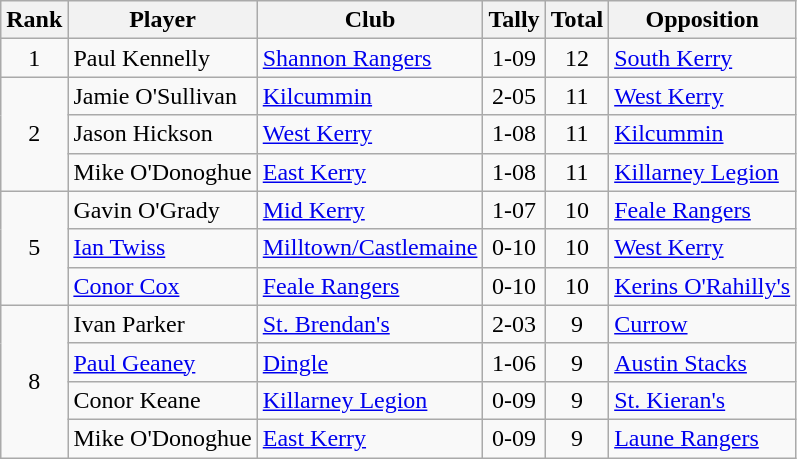<table class="wikitable">
<tr>
<th>Rank</th>
<th>Player</th>
<th>Club</th>
<th>Tally</th>
<th>Total</th>
<th>Opposition</th>
</tr>
<tr>
<td rowspan="1" style="text-align:center;">1</td>
<td>Paul Kennelly</td>
<td><a href='#'>Shannon Rangers</a></td>
<td align=center>1-09</td>
<td align=center>12</td>
<td><a href='#'>South Kerry</a></td>
</tr>
<tr>
<td rowspan="3" style="text-align:center;">2</td>
<td>Jamie O'Sullivan</td>
<td><a href='#'>Kilcummin</a></td>
<td align=center>2-05</td>
<td align=center>11</td>
<td><a href='#'>West Kerry</a></td>
</tr>
<tr>
<td>Jason Hickson</td>
<td><a href='#'>West Kerry</a></td>
<td align=center>1-08</td>
<td align=center>11</td>
<td><a href='#'>Kilcummin</a></td>
</tr>
<tr>
<td>Mike O'Donoghue</td>
<td><a href='#'>East Kerry</a></td>
<td align=center>1-08</td>
<td align=center>11</td>
<td><a href='#'>Killarney Legion</a></td>
</tr>
<tr>
<td rowspan="3" style="text-align:center;">5</td>
<td>Gavin O'Grady</td>
<td><a href='#'>Mid Kerry</a></td>
<td align=center>1-07</td>
<td align=center>10</td>
<td><a href='#'>Feale Rangers</a></td>
</tr>
<tr>
<td><a href='#'>Ian Twiss</a></td>
<td><a href='#'>Milltown/Castlemaine</a></td>
<td align=center>0-10</td>
<td align=center>10</td>
<td><a href='#'>West Kerry</a></td>
</tr>
<tr>
<td><a href='#'>Conor Cox</a></td>
<td><a href='#'>Feale Rangers</a></td>
<td align=center>0-10</td>
<td align=center>10</td>
<td><a href='#'>Kerins O'Rahilly's</a></td>
</tr>
<tr>
<td rowspan="4" style="text-align:center;">8</td>
<td>Ivan Parker</td>
<td><a href='#'>St. Brendan's</a></td>
<td align=center>2-03</td>
<td align=center>9</td>
<td><a href='#'>Currow</a></td>
</tr>
<tr>
<td><a href='#'>Paul Geaney</a></td>
<td><a href='#'>Dingle</a></td>
<td align=center>1-06</td>
<td align=center>9</td>
<td><a href='#'>Austin Stacks</a></td>
</tr>
<tr>
<td>Conor Keane</td>
<td><a href='#'>Killarney Legion</a></td>
<td align=center>0-09</td>
<td align=center>9</td>
<td><a href='#'>St. Kieran's</a></td>
</tr>
<tr>
<td>Mike O'Donoghue</td>
<td><a href='#'>East Kerry</a></td>
<td align=center>0-09</td>
<td align=center>9</td>
<td><a href='#'>Laune Rangers</a></td>
</tr>
</table>
